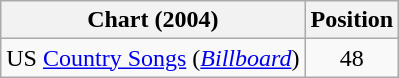<table class="wikitable sortable">
<tr>
<th scope="col">Chart (2004)</th>
<th scope="col">Position</th>
</tr>
<tr>
<td>US <a href='#'>Country Songs</a> (<em><a href='#'>Billboard</a></em>)</td>
<td align="center">48</td>
</tr>
</table>
